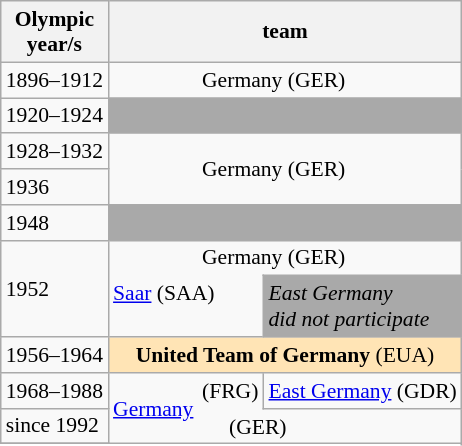<table class = wikitable style = text-align:left;font-size:90%>
<tr>
<th>Olympic<br>year/s</th>
<th colspan = 5>team</th>
</tr>
<tr>
<td>1896–1912</td>
<td colspan = 2 style = "text-align:right; border-style: none none none none"></td>
<td colspan = 2 style = "border-style: none none none none">Germany (GER)</td>
</tr>
<tr>
<td>1920–1924</td>
<td colspan = 4 style = text-align:center;background:darkgray></td>
</tr>
<tr>
<td>1928–1932</td>
<td colspan = 2 style = "text-align:right; border-style: none none none none"></td>
<td colspan = 2 rowspan = 2 style = "border-style: none none none none">Germany (GER)</td>
</tr>
<tr>
<td>1936</td>
<td colspan = 2 style = "text-align:right; border-style: none none none none"></td>
</tr>
<tr>
<td>1948</td>
<td colspan = 4 style = text-align:center;background:darkgray></td>
</tr>
<tr>
<td rowspan = 2>1952</td>
<td colspan = 2 style = "text-align:right; border-style: none none none none"></td>
<td colspan = 2 style = "border-style: none none none none">Germany (GER)</td>
</tr>
<tr>
<td colspan = 3 style = "border-style: none none none none"> <a href='#'>Saar</a> (SAA)<br><br></td>
<td style = background:darkgray> <em>East Germany<br>did not participate</em></td>
</tr>
<tr>
<td>1956–1964</td>
<td colspan = 4 style = text-align:center;background:moccasin> <strong>United Team of Germany</strong> (EUA)</td>
</tr>
<tr>
<td>1968–1988</td>
<td colspan = 2 rowspan = 2 style = "border-style: none none none none"> <a href='#'>Germany</a></td>
<td style = "border-style: none none none none">(FRG)</td>
<td> <a href='#'>East Germany</a> (GDR)</td>
</tr>
<tr>
<td>since 1992</td>
<td colspan = 2 style = "border-style: none none none none">     (GER)</td>
</tr>
<tr>
</tr>
</table>
